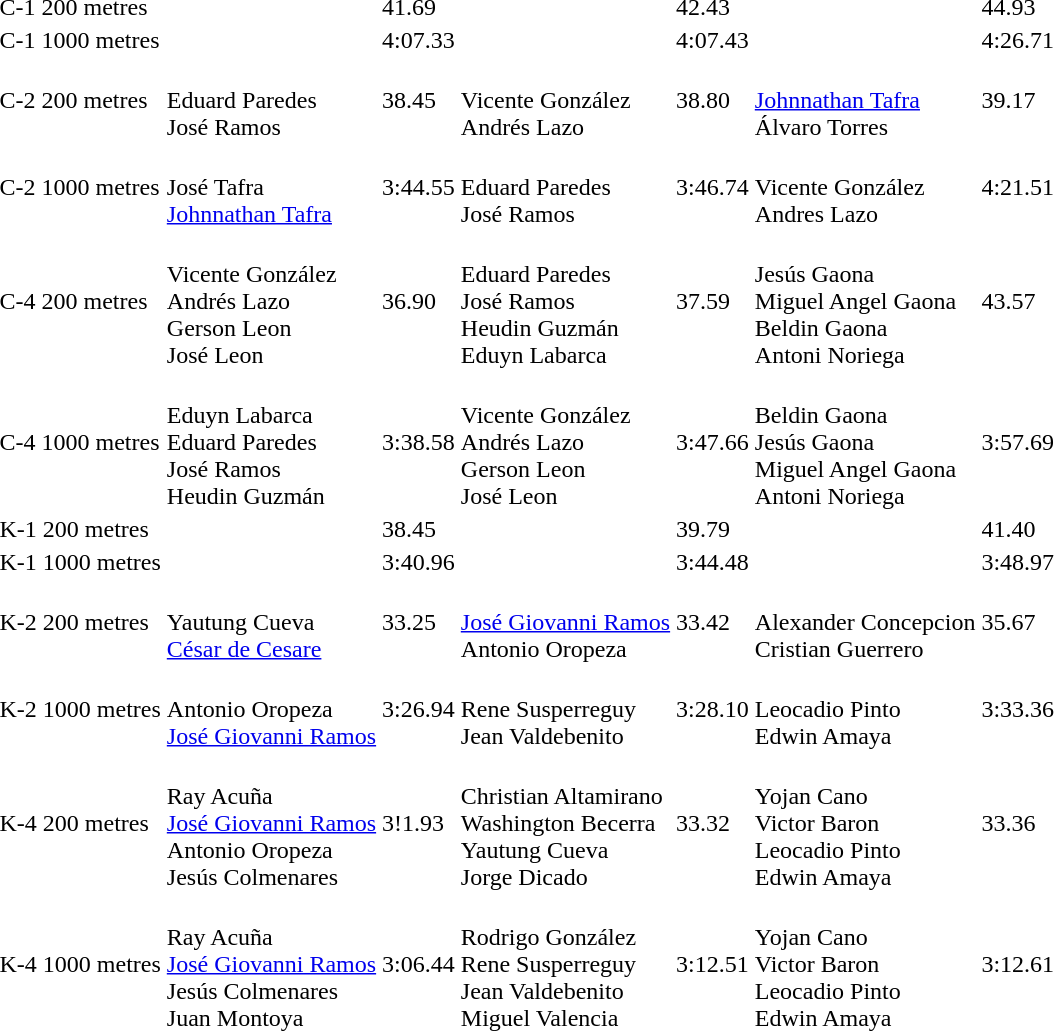<table>
<tr>
<td>C-1 200 metres</td>
<td></td>
<td>41.69</td>
<td></td>
<td>42.43</td>
<td></td>
<td>44.93</td>
</tr>
<tr>
<td>C-1 1000 metres</td>
<td></td>
<td>4:07.33</td>
<td></td>
<td>4:07.43</td>
<td></td>
<td>4:26.71</td>
</tr>
<tr>
<td>C-2 200 metres</td>
<td><br>Eduard Paredes<br>José Ramos</td>
<td>38.45</td>
<td><br>Vicente González<br>Andrés Lazo</td>
<td>38.80</td>
<td><br><a href='#'>Johnnathan Tafra</a><br>Álvaro Torres</td>
<td>39.17</td>
</tr>
<tr>
<td>C-2 1000 metres</td>
<td><br>José Tafra<br><a href='#'>Johnnathan Tafra</a></td>
<td>3:44.55</td>
<td><br>Eduard Paredes<br>José Ramos</td>
<td>3:46.74</td>
<td><br>Vicente González<br>Andres Lazo</td>
<td>4:21.51</td>
</tr>
<tr>
<td>C-4 200 metres</td>
<td><br>Vicente González<br>Andrés Lazo<br>Gerson Leon<br>José Leon</td>
<td>36.90</td>
<td><br>Eduard Paredes<br>José Ramos<br>Heudin Guzmán<br>Eduyn Labarca</td>
<td>37.59</td>
<td><br>Jesús Gaona<br>Miguel Angel Gaona<br>Beldin Gaona<br>Antoni Noriega</td>
<td>43.57</td>
</tr>
<tr>
<td>C-4 1000 metres</td>
<td><br>Eduyn Labarca<br>Eduard Paredes<br>José Ramos<br>Heudin Guzmán</td>
<td>3:38.58</td>
<td><br>Vicente González<br>Andrés Lazo<br>Gerson Leon<br>José Leon</td>
<td>3:47.66</td>
<td><br>Beldin Gaona<br>Jesús Gaona<br>Miguel Angel Gaona<br>Antoni Noriega</td>
<td>3:57.69</td>
</tr>
<tr>
<td>K-1 200 metres</td>
<td></td>
<td>38.45</td>
<td></td>
<td>39.79</td>
<td></td>
<td>41.40</td>
</tr>
<tr>
<td>K-1 1000 metres</td>
<td></td>
<td>3:40.96</td>
<td></td>
<td>3:44.48</td>
<td></td>
<td>3:48.97</td>
</tr>
<tr>
<td>K-2 200 metres</td>
<td><br>Yautung Cueva<br><a href='#'>César de Cesare</a></td>
<td>33.25</td>
<td><br><a href='#'>José Giovanni Ramos</a><br>Antonio Oropeza</td>
<td>33.42</td>
<td><br>Alexander Concepcion<br>Cristian Guerrero</td>
<td>35.67</td>
</tr>
<tr>
<td>K-2 1000 metres</td>
<td><br>Antonio Oropeza<br><a href='#'>José Giovanni Ramos</a></td>
<td>3:26.94</td>
<td><br>Rene Susperreguy<br>Jean Valdebenito</td>
<td>3:28.10</td>
<td><br>Leocadio Pinto<br>Edwin Amaya</td>
<td>3:33.36</td>
</tr>
<tr>
<td>K-4 200 metres</td>
<td><br>Ray Acuña<br><a href='#'>José Giovanni Ramos</a><br>Antonio Oropeza<br>Jesús Colmenares</td>
<td>3!1.93</td>
<td><br>Christian Altamirano<br>Washington Becerra<br>Yautung Cueva<br>Jorge Dicado</td>
<td>33.32</td>
<td><br>Yojan Cano<br>Victor Baron<br>Leocadio Pinto<br>Edwin Amaya</td>
<td>33.36</td>
</tr>
<tr>
<td>K-4 1000 metres</td>
<td><br>Ray Acuña<br><a href='#'>José Giovanni Ramos</a><br>Jesús Colmenares<br>Juan Montoya</td>
<td>3:06.44</td>
<td><br>Rodrigo González<br>Rene Susperreguy<br>Jean Valdebenito<br>Miguel Valencia</td>
<td>3:12.51</td>
<td><br>Yojan Cano<br>Victor Baron<br>Leocadio Pinto<br>Edwin Amaya</td>
<td>3:12.61</td>
</tr>
</table>
